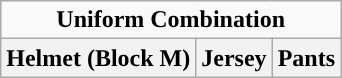<table class="wikitable">
<tr>
<td align="center" Colspan="3"><strong>Uniform Combination</strong></td>
</tr>
<tr align="center">
<th>Helmet (Block M)</th>
<th>Jersey</th>
<th>Pants</th>
</tr>
</table>
